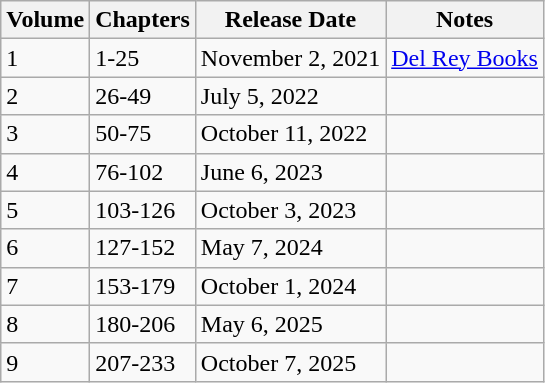<table class="wikitable">
<tr>
<th>Volume</th>
<th>Chapters</th>
<th>Release Date</th>
<th>Notes</th>
</tr>
<tr>
<td>1</td>
<td>1-25</td>
<td>November 2, 2021</td>
<td><a href='#'>Del Rey Books</a></td>
</tr>
<tr>
<td>2</td>
<td>26-49</td>
<td>July 5, 2022</td>
<td></td>
</tr>
<tr>
<td>3</td>
<td>50-75</td>
<td>October 11, 2022</td>
<td></td>
</tr>
<tr>
<td>4</td>
<td>76-102</td>
<td>June 6, 2023</td>
<td></td>
</tr>
<tr>
<td>5</td>
<td>103-126</td>
<td>October 3, 2023</td>
<td></td>
</tr>
<tr>
<td>6</td>
<td>127-152</td>
<td>May 7, 2024</td>
<td></td>
</tr>
<tr>
<td>7</td>
<td>153-179</td>
<td>October 1, 2024</td>
<td></td>
</tr>
<tr>
<td>8</td>
<td>180-206</td>
<td>May 6, 2025</td>
<td></td>
</tr>
<tr>
<td>9</td>
<td>207-233</td>
<td>October 7, 2025</td>
<td></td>
</tr>
</table>
